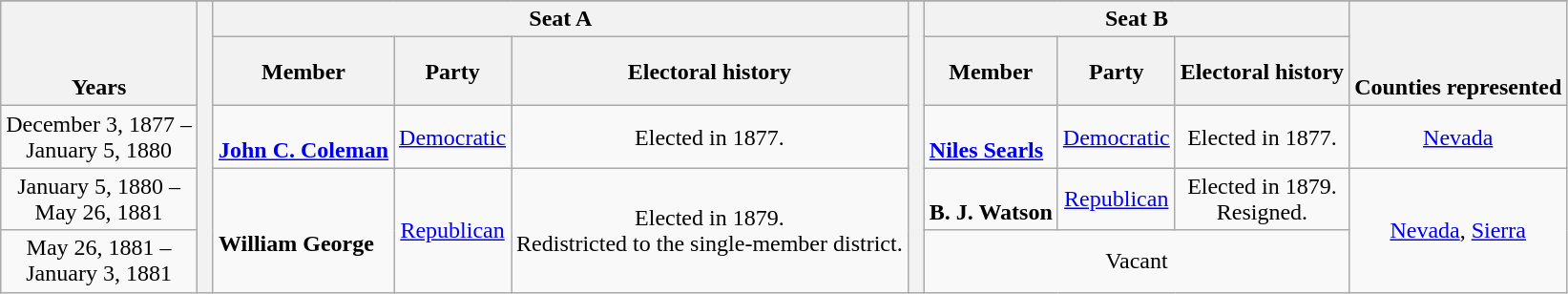<table class=wikitable style="text-align:center">
<tr>
</tr>
<tr valign=bottom>
<th rowspan=2>Years</th>
<th rowspan=20> </th>
<th colspan=3>Seat A</th>
<th rowspan=20> </th>
<th colspan=3>Seat B</th>
<th rowspan=2>Counties represented</th>
</tr>
<tr style="height:3em">
<th>Member</th>
<th>Party</th>
<th>Electoral history</th>
<th>Member</th>
<th>Party</th>
<th>Electoral history</th>
</tr>
<tr>
<td nowrap>December 3, 1877 – <br> January 5, 1880</td>
<td align=left><br> <strong><a href='#'>John C. Coleman</a></strong><br></td>
<td><a href='#'>Democratic</a></td>
<td>Elected in 1877. <br> </td>
<td align=left> <br> <strong><a href='#'>Niles Searls</a></strong><br></td>
<td><a href='#'>Democratic</a></td>
<td>Elected in 1877. <br>  </td>
<td><a href='#'>Nevada</a></td>
</tr>
<tr>
<td nowrap>January 5, 1880 – <br> May 26, 1881</td>
<td rowspan=2 align=left><br> <strong>William George</strong><br></td>
<td rowspan=2 ><a href='#'>Republican</a></td>
<td rowspan=2>Elected in 1879. <br> Redistricted to the single-member district.</td>
<td align=left><br> <strong>B. J. Watson</strong><br></td>
<td><a href='#'>Republican</a></td>
<td>Elected in 1879. <br> Resigned.</td>
<td rowspan=2><a href='#'>Nevada</a>, <a href='#'>Sierra</a></td>
</tr>
<tr>
<td nowrap>May 26, 1881 – <br> January 3, 1881</td>
<td colspan=3>Vacant</td>
</tr>
</table>
